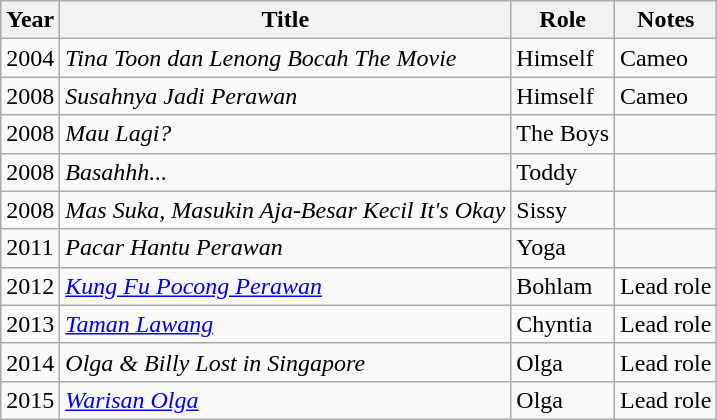<table class="wikitable sortable">
<tr>
<th>Year</th>
<th>Title</th>
<th>Role</th>
<th>Notes</th>
</tr>
<tr>
<td>2004</td>
<td><em>Tina Toon dan Lenong Bocah The Movie</em></td>
<td>Himself</td>
<td>Cameo</td>
</tr>
<tr>
<td>2008</td>
<td><em>Susahnya Jadi Perawan</em></td>
<td>Himself</td>
<td>Cameo</td>
</tr>
<tr>
<td>2008</td>
<td><em>Mau Lagi?</em></td>
<td>The Boys</td>
<td></td>
</tr>
<tr>
<td>2008</td>
<td><em>Basahhh...</em></td>
<td>Toddy</td>
<td></td>
</tr>
<tr>
<td>2008</td>
<td><em>Mas Suka, Masukin Aja-Besar Kecil It's Okay</em></td>
<td>Sissy</td>
<td></td>
</tr>
<tr>
<td>2011</td>
<td><em>Pacar Hantu Perawan</em></td>
<td>Yoga</td>
<td></td>
</tr>
<tr>
<td>2012</td>
<td><em><a href='#'>Kung Fu Pocong Perawan</a></em></td>
<td>Bohlam</td>
<td>Lead role</td>
</tr>
<tr>
<td>2013</td>
<td><em><a href='#'>Taman Lawang</a></em></td>
<td>Chyntia</td>
<td>Lead role</td>
</tr>
<tr>
<td>2014</td>
<td><em>Olga & Billy Lost in Singapore</em></td>
<td>Olga</td>
<td>Lead role</td>
</tr>
<tr>
<td>2015</td>
<td><em><a href='#'>Warisan Olga</a></em></td>
<td>Olga</td>
<td>Lead role</td>
</tr>
</table>
